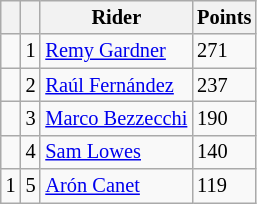<table class="wikitable" style="font-size: 85%;">
<tr>
<th></th>
<th></th>
<th>Rider</th>
<th>Points</th>
</tr>
<tr>
<td></td>
<td align=center>1</td>
<td> <a href='#'>Remy Gardner</a></td>
<td align=left>271</td>
</tr>
<tr>
<td></td>
<td align=center>2</td>
<td> <a href='#'>Raúl Fernández</a></td>
<td align=left>237</td>
</tr>
<tr>
<td></td>
<td align=center>3</td>
<td> <a href='#'>Marco Bezzecchi</a></td>
<td align=left>190</td>
</tr>
<tr>
<td></td>
<td align=center>4</td>
<td> <a href='#'>Sam Lowes</a></td>
<td align=left>140</td>
</tr>
<tr>
<td> 1</td>
<td align=center>5</td>
<td> <a href='#'>Arón Canet</a></td>
<td align=left>119</td>
</tr>
</table>
